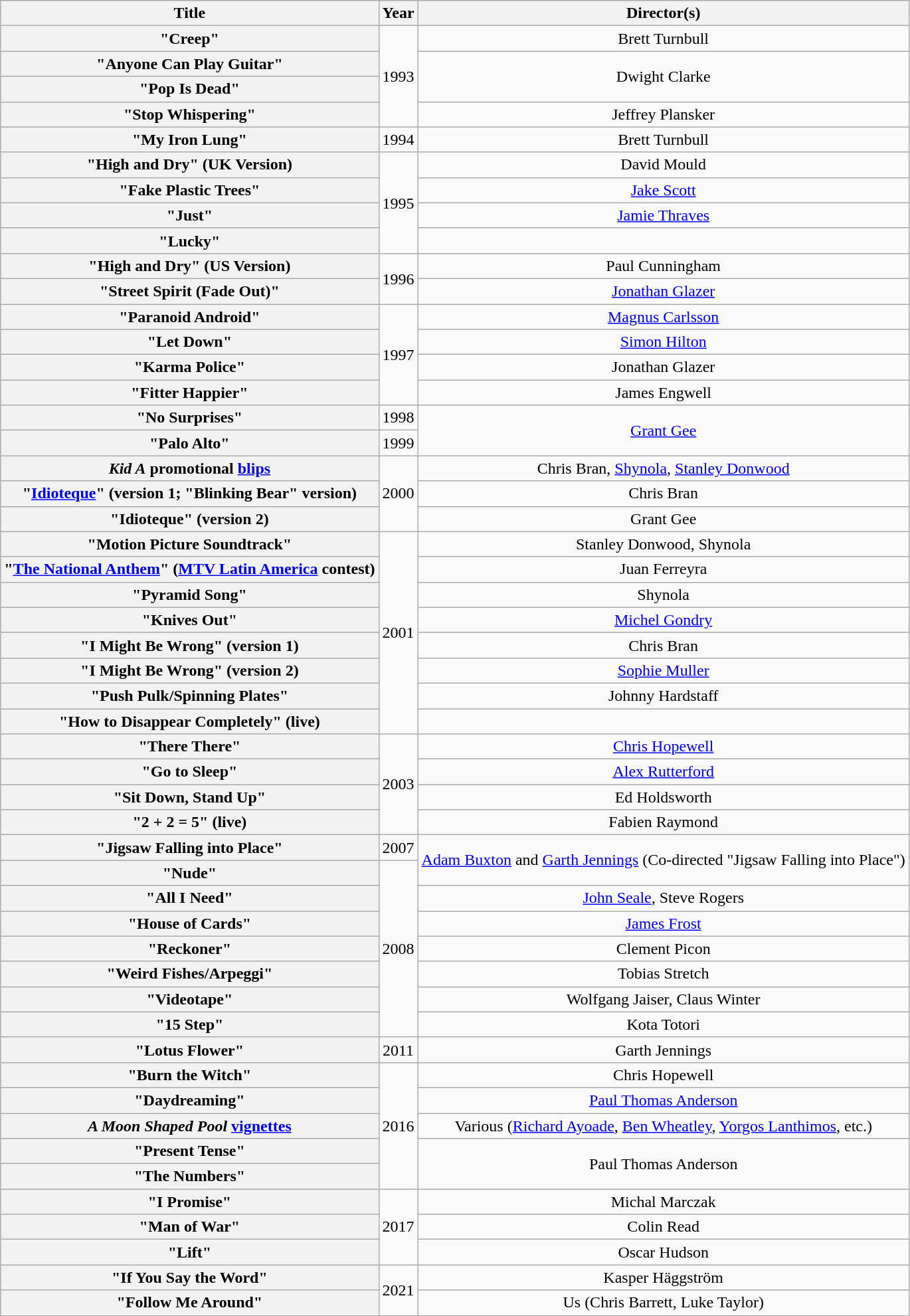<table class="wikitable plainrowheaders" style="text-align:center;">
<tr>
<th scope="col">Title</th>
<th scope="col">Year</th>
<th scope="col">Director(s)</th>
</tr>
<tr>
<th scope="row">"Creep"</th>
<td rowspan="4">1993</td>
<td>Brett Turnbull</td>
</tr>
<tr>
<th scope="row">"Anyone Can Play Guitar"</th>
<td rowspan="2">Dwight Clarke</td>
</tr>
<tr>
<th scope="row">"Pop Is Dead"</th>
</tr>
<tr>
<th scope="row">"Stop Whispering"</th>
<td>Jeffrey Plansker</td>
</tr>
<tr>
<th scope="row">"My Iron Lung"</th>
<td>1994</td>
<td>Brett Turnbull</td>
</tr>
<tr>
<th scope="row">"High and Dry" (UK Version)</th>
<td rowspan="4">1995</td>
<td>David Mould</td>
</tr>
<tr>
<th scope="row">"Fake Plastic Trees"</th>
<td><a href='#'>Jake Scott</a></td>
</tr>
<tr>
<th scope="row">"Just"</th>
<td><a href='#'>Jamie Thraves</a></td>
</tr>
<tr>
<th scope="row">"Lucky"</th>
<td></td>
</tr>
<tr>
<th scope="row">"High and Dry" (US Version)</th>
<td rowspan="2">1996</td>
<td>Paul Cunningham</td>
</tr>
<tr>
<th scope="row">"Street Spirit (Fade Out)"</th>
<td><a href='#'>Jonathan Glazer</a></td>
</tr>
<tr>
<th scope="row">"Paranoid Android"</th>
<td rowspan="4">1997</td>
<td><a href='#'>Magnus Carlsson</a></td>
</tr>
<tr>
<th scope="row">"Let Down"</th>
<td><a href='#'>Simon Hilton</a></td>
</tr>
<tr>
<th scope="row">"Karma Police"</th>
<td>Jonathan Glazer</td>
</tr>
<tr>
<th scope="row">"Fitter Happier"</th>
<td>James Engwell</td>
</tr>
<tr>
<th scope="row">"No Surprises"</th>
<td>1998</td>
<td rowspan="2"><a href='#'>Grant Gee</a></td>
</tr>
<tr>
<th scope="row">"Palo Alto"</th>
<td>1999</td>
</tr>
<tr>
<th scope="row"><em>Kid A</em> promotional <a href='#'>blips</a></th>
<td rowspan="3">2000</td>
<td>Chris Bran, <a href='#'>Shynola</a>, <a href='#'>Stanley Donwood</a></td>
</tr>
<tr>
<th scope="row">"<a href='#'>Idioteque</a>" (version 1; "Blinking Bear" version)</th>
<td>Chris Bran</td>
</tr>
<tr>
<th scope="row">"Idioteque" (version 2)</th>
<td>Grant Gee</td>
</tr>
<tr>
<th scope="row">"Motion Picture Soundtrack"</th>
<td rowspan="8">2001</td>
<td>Stanley Donwood, Shynola</td>
</tr>
<tr>
<th scope="row">"<a href='#'>The National Anthem</a>" (<a href='#'>MTV Latin America</a> contest)</th>
<td>Juan Ferreyra</td>
</tr>
<tr>
<th scope="row">"Pyramid Song"</th>
<td>Shynola</td>
</tr>
<tr>
<th scope="row">"Knives Out"</th>
<td><a href='#'>Michel Gondry</a></td>
</tr>
<tr>
<th scope="row">"I Might Be Wrong" (version 1)</th>
<td>Chris Bran</td>
</tr>
<tr>
<th scope="row">"I Might Be Wrong" (version 2)</th>
<td><a href='#'>Sophie Muller</a></td>
</tr>
<tr>
<th scope="row">"Push Pulk/Spinning Plates"</th>
<td>Johnny Hardstaff</td>
</tr>
<tr>
<th scope="row">"How to Disappear Completely" (live)</th>
<td></td>
</tr>
<tr>
<th scope="row">"There There"</th>
<td rowspan="4">2003</td>
<td><a href='#'>Chris Hopewell</a></td>
</tr>
<tr>
<th scope="row">"Go to Sleep"</th>
<td><a href='#'>Alex Rutterford</a></td>
</tr>
<tr>
<th scope="row">"Sit Down, Stand Up"</th>
<td>Ed Holdsworth</td>
</tr>
<tr>
<th scope="row">"2 + 2 = 5" (live)</th>
<td>Fabien Raymond</td>
</tr>
<tr>
<th scope="row">"Jigsaw Falling into Place"</th>
<td>2007</td>
<td rowspan="2"><a href='#'>Adam Buxton</a> and <a href='#'>Garth Jennings</a> (Co-directed "Jigsaw Falling into Place")</td>
</tr>
<tr>
<th scope="row">"Nude"</th>
<td rowspan="7">2008</td>
</tr>
<tr>
<th scope="row">"All I Need"</th>
<td><a href='#'>John Seale</a>, Steve Rogers</td>
</tr>
<tr>
<th scope="row">"House of Cards"</th>
<td><a href='#'>James Frost</a></td>
</tr>
<tr>
<th scope="row">"Reckoner"</th>
<td>Clement Picon</td>
</tr>
<tr>
<th scope="row">"Weird Fishes/Arpeggi"</th>
<td>Tobias Stretch</td>
</tr>
<tr>
<th scope="row">"Videotape"</th>
<td>Wolfgang Jaiser, Claus Winter</td>
</tr>
<tr>
<th scope="row">"15 Step"</th>
<td>Kota Totori</td>
</tr>
<tr>
<th scope="row">"Lotus Flower"</th>
<td>2011</td>
<td>Garth Jennings</td>
</tr>
<tr>
<th scope="row">"Burn the Witch"</th>
<td rowspan="5">2016</td>
<td>Chris Hopewell</td>
</tr>
<tr>
<th scope="row">"Daydreaming"</th>
<td><a href='#'>Paul Thomas Anderson</a></td>
</tr>
<tr>
<th scope="row"><em>A Moon Shaped Pool</em> <a href='#'>vignettes</a></th>
<td>Various (<a href='#'>Richard Ayoade</a>, <a href='#'>Ben Wheatley</a>, <a href='#'>Yorgos Lanthimos</a>, etc.)</td>
</tr>
<tr>
<th scope="row">"Present Tense"</th>
<td rowspan="2">Paul Thomas Anderson</td>
</tr>
<tr>
<th scope="row">"The Numbers"</th>
</tr>
<tr>
<th scope="row">"I Promise"</th>
<td rowspan="3">2017</td>
<td>Michal Marczak</td>
</tr>
<tr>
<th scope="row">"Man of War"</th>
<td>Colin Read</td>
</tr>
<tr>
<th scope="row">"Lift"</th>
<td>Oscar Hudson</td>
</tr>
<tr>
<th scope="row">"If You Say the Word"</th>
<td rowspan="2">2021</td>
<td>Kasper Häggström</td>
</tr>
<tr>
<th scope="row">"Follow Me Around"</th>
<td>Us (Chris Barrett, Luke Taylor)</td>
</tr>
</table>
